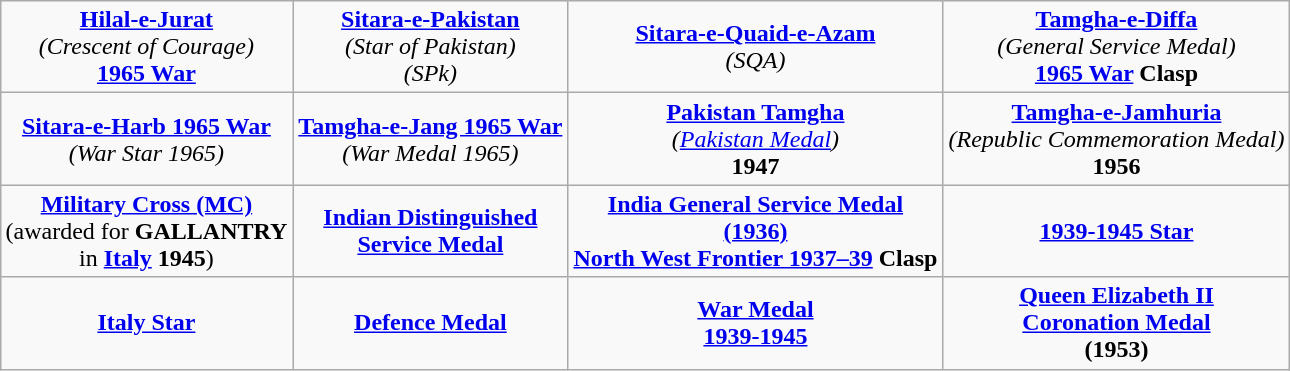<table class="wikitable" style="margin:1em auto; text-align:center;">
<tr>
<td><strong><a href='#'>Hilal-e-Jurat</a></strong><br><em>(Crescent of Courage)</em><br><strong><a href='#'>1965 War</a></strong></td>
<td><strong><a href='#'>Sitara-e-Pakistan</a></strong><br><em>(Star of Pakistan)</em><br><em>(SPk)</em></td>
<td><strong><a href='#'>Sitara-e-Quaid-e-Azam</a></strong><br><em>(SQA)</em></td>
<td><strong><a href='#'>Tamgha-e-Diffa</a></strong><br><em>(General Service Medal)</em><br><strong><a href='#'>1965 War</a> Clasp</strong></td>
</tr>
<tr>
<td><strong><a href='#'>Sitara-e-Harb 1965 War</a></strong><br><em>(War Star 1965)</em></td>
<td><strong><a href='#'>Tamgha-e-Jang 1965 War</a></strong><br><em>(War Medal 1965)</em></td>
<td><strong><a href='#'>Pakistan Tamgha</a></strong><br><em>(<a href='#'>Pakistan Medal</a>)</em><br><strong>1947</strong></td>
<td><strong><a href='#'>Tamgha-e-Jamhuria</a></strong><br><em>(Republic Commemoration Medal)</em><br><strong>1956</strong></td>
</tr>
<tr>
<td><a href='#'><strong>Military Cross (MC)</strong></a><strong></strong><br>(awarded for <strong>GALLANTRY</strong><br>in <a href='#'><strong>Italy</strong></a> <strong>1945</strong>)</td>
<td><strong><a href='#'>Indian Distinguished</a></strong><br><strong><a href='#'>Service Medal</a></strong></td>
<td><strong><a href='#'>India General Service Medal</a></strong><br><strong><a href='#'>(1936)</a></strong><br><strong><a href='#'>North West Frontier 1937–39</a> Clasp</strong></td>
<td><strong><a href='#'>1939-1945 Star</a></strong></td>
</tr>
<tr>
<td><strong><a href='#'>Italy Star</a></strong></td>
<td><strong><a href='#'>Defence Medal</a></strong></td>
<td><strong><a href='#'>War Medal</a></strong><br><strong><a href='#'>1939-1945</a></strong></td>
<td><strong><a href='#'>Queen Elizabeth II</a></strong><br><strong><a href='#'>Coronation Medal</a></strong><br><strong>(1953)</strong></td>
</tr>
</table>
